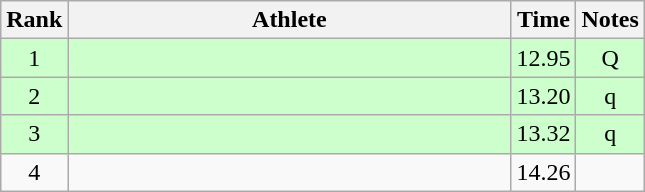<table class="wikitable" style="text-align:center">
<tr>
<th>Rank</th>
<th Style="width:18em">Athlete</th>
<th>Time</th>
<th>Notes</th>
</tr>
<tr style="background:#cfc">
<td>1</td>
<td style="text-align:left"></td>
<td>12.95</td>
<td>Q</td>
</tr>
<tr style="background:#cfc">
<td>2</td>
<td style="text-align:left"></td>
<td>13.20</td>
<td>q</td>
</tr>
<tr style="background:#cfc">
<td>3</td>
<td style="text-align:left"></td>
<td>13.32</td>
<td>q</td>
</tr>
<tr>
<td>4</td>
<td style="text-align:left"></td>
<td>14.26</td>
<td></td>
</tr>
</table>
